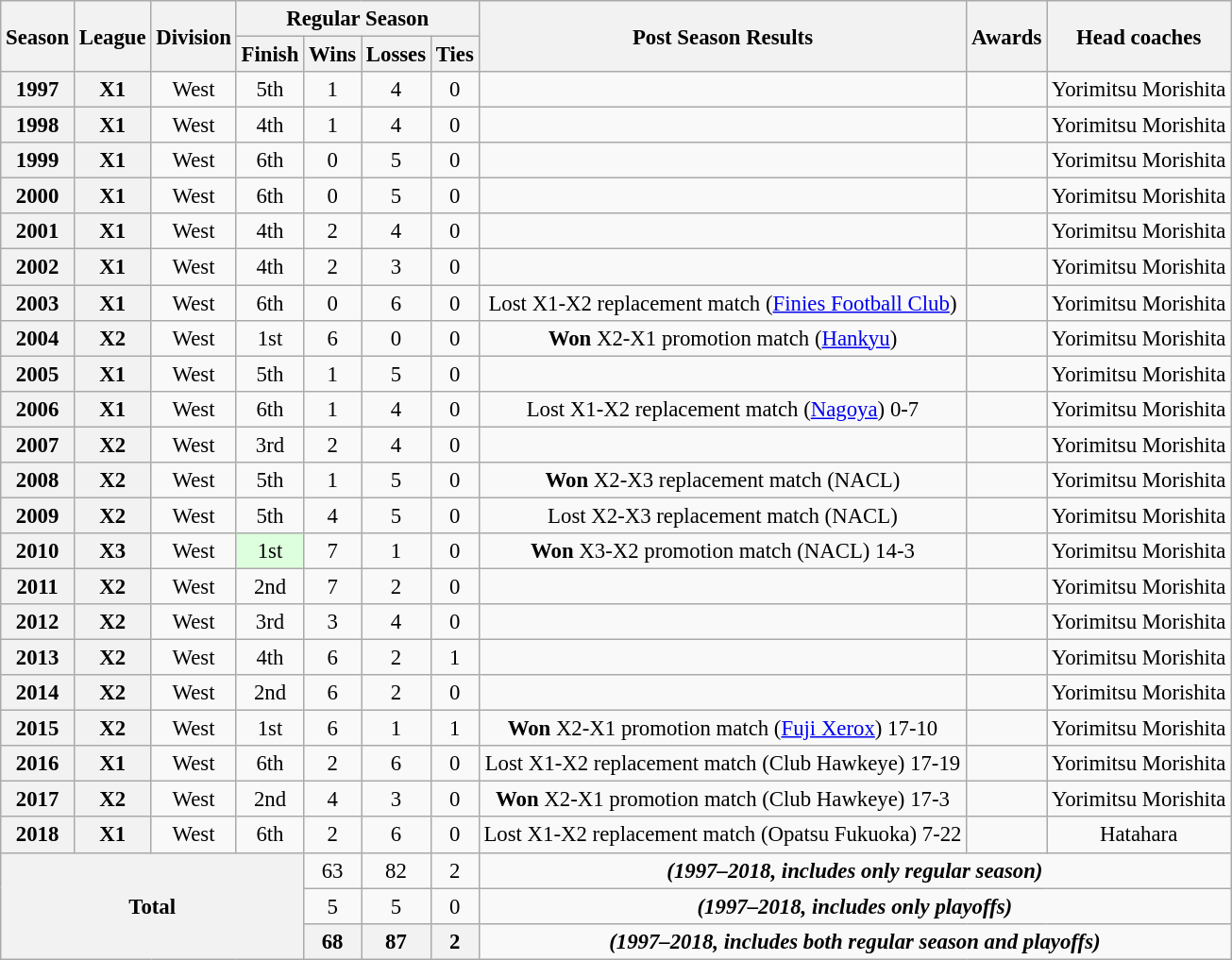<table class="wikitable" style="text-align:center; font-size:95%">
<tr>
<th rowspan="2">Season</th>
<th rowspan="2">League</th>
<th rowspan="2">Division</th>
<th colspan="4">Regular Season</th>
<th rowspan="2">Post Season Results</th>
<th rowspan="2">Awards</th>
<th rowspan="2">Head coaches</th>
</tr>
<tr>
<th>Finish</th>
<th>Wins</th>
<th>Losses</th>
<th>Ties</th>
</tr>
<tr>
<th align="center">1997</th>
<th align="center">X1</th>
<td align="center">West</td>
<td align="center" bgcolor="">5th</td>
<td align="center">1</td>
<td align="center">4</td>
<td align="center">0</td>
<td></td>
<td></td>
<td>Yorimitsu Morishita</td>
</tr>
<tr>
<th align="center">1998</th>
<th align="center">X1</th>
<td align="center">West</td>
<td align="center" bgcolor="">4th</td>
<td align="center">1</td>
<td align="center">4</td>
<td align="center">0</td>
<td></td>
<td></td>
<td>Yorimitsu Morishita</td>
</tr>
<tr>
<th align="center">1999</th>
<th align="center">X1</th>
<td align="center">West</td>
<td align="center" bgcolor="">6th</td>
<td align="center">0</td>
<td align="center">5</td>
<td align="center">0</td>
<td></td>
<td></td>
<td>Yorimitsu Morishita</td>
</tr>
<tr>
<th align="center">2000</th>
<th align="center">X1</th>
<td align="center">West</td>
<td align="center" bgcolor="">6th</td>
<td align="center">0</td>
<td align="center">5</td>
<td align="center">0</td>
<td></td>
<td></td>
<td>Yorimitsu Morishita</td>
</tr>
<tr>
<th align="center">2001</th>
<th align="center">X1</th>
<td align="center">West</td>
<td align="center" bgcolor="">4th</td>
<td align="center">2</td>
<td align="center">4</td>
<td align="center">0</td>
<td></td>
<td></td>
<td>Yorimitsu Morishita</td>
</tr>
<tr>
<th align="center">2002</th>
<th align="center">X1</th>
<td align="center">West</td>
<td align="center" bgcolor="">4th</td>
<td align="center">2</td>
<td align="center">3</td>
<td align="center">0</td>
<td></td>
<td></td>
<td>Yorimitsu Morishita</td>
</tr>
<tr>
<th align="center">2003</th>
<th align="center">X1</th>
<td align="center">West</td>
<td align="center" bgcolor="">6th</td>
<td align="center">0</td>
<td align="center">6</td>
<td align="center">0</td>
<td>Lost  X1-X2 replacement  match (<a href='#'>Finies Football Club</a>)</td>
<td></td>
<td>Yorimitsu Morishita</td>
</tr>
<tr>
<th align="center">2004</th>
<th align="center">X2</th>
<td align="center">West</td>
<td align="center" bgcolor="">1st</td>
<td align="center">6</td>
<td align="center">0</td>
<td align="center">0</td>
<td><strong>Won</strong> X2-X1 promotion match (<a href='#'>Hankyu</a>)</td>
<td></td>
<td>Yorimitsu Morishita</td>
</tr>
<tr>
<th align="center">2005</th>
<th align="center">X1</th>
<td align="center">West</td>
<td align="center" bgcolor="">5th</td>
<td align="center">1</td>
<td align="center">5</td>
<td align="center">0</td>
<td></td>
<td></td>
<td>Yorimitsu Morishita</td>
</tr>
<tr>
<th align="center">2006</th>
<th align="center">X1</th>
<td align="center">West</td>
<td align="center" bgcolor="">6th</td>
<td align="center">1</td>
<td align="center">4</td>
<td align="center">0</td>
<td>Lost X1-X2 replacement match (<a href='#'>Nagoya</a>) 0-7</td>
<td></td>
<td>Yorimitsu Morishita</td>
</tr>
<tr>
<th align="center">2007</th>
<th align="center">X2</th>
<td align="center">West</td>
<td align="center" bgcolor="">3rd</td>
<td align="center">2</td>
<td align="center">4</td>
<td align="center">0</td>
<td></td>
<td></td>
<td>Yorimitsu Morishita</td>
</tr>
<tr>
<th align="center">2008</th>
<th align="center">X2</th>
<td align="center">West</td>
<td align="center" bgcolor="">5th</td>
<td align="center">1</td>
<td align="center">5</td>
<td align="center">0</td>
<td><strong>Won</strong> X2-X3 replacement match (NACL)</td>
<td></td>
<td>Yorimitsu Morishita</td>
</tr>
<tr>
<th align="center">2009</th>
<th align="center">X2</th>
<td align="center">West</td>
<td align="center" bgcolor="">5th</td>
<td align="center">4</td>
<td align="center">5</td>
<td align="center">0</td>
<td>Lost X2-X3 replacement match (NACL)</td>
<td></td>
<td>Yorimitsu Morishita</td>
</tr>
<tr>
<th align="center">2010</th>
<th align="center">X3</th>
<td align="center">West</td>
<td align="center" bgcolor="#DDFFDD">1st</td>
<td align="center">7</td>
<td align="center">1</td>
<td align="center">0</td>
<td><strong>Won</strong> X3-X2 promotion match (NACL) 14-3</td>
<td></td>
<td>Yorimitsu Morishita</td>
</tr>
<tr>
<th align="center">2011</th>
<th align="center">X2</th>
<td align="center">West</td>
<td align="center" bgcolor="">2nd</td>
<td align="center">7</td>
<td align="center">2</td>
<td align="center">0</td>
<td></td>
<td></td>
<td>Yorimitsu Morishita</td>
</tr>
<tr>
<th align="center">2012</th>
<th align="center">X2</th>
<td align="center">West</td>
<td align="center" bgcolor="">3rd</td>
<td align="center">3</td>
<td align="center">4</td>
<td align="center">0</td>
<td></td>
<td></td>
<td>Yorimitsu Morishita</td>
</tr>
<tr>
<th align="center">2013</th>
<th align="center">X2</th>
<td align="center">West</td>
<td align="center" bgcolor="">4th</td>
<td align="center">6</td>
<td align="center">2</td>
<td align="center">1</td>
<td></td>
<td></td>
<td>Yorimitsu Morishita</td>
</tr>
<tr>
<th align="center">2014</th>
<th align="center">X2</th>
<td align="center">West</td>
<td align="center" bgcolor="">2nd</td>
<td align="center">6</td>
<td align="center">2</td>
<td align="center">0</td>
<td></td>
<td></td>
<td>Yorimitsu Morishita</td>
</tr>
<tr>
<th align="center">2015</th>
<th align="center">X2</th>
<td align="center">West</td>
<td align="center" bgcolor="">1st</td>
<td align="center">6</td>
<td align="center">1</td>
<td align="center">1</td>
<td><strong>Won</strong> X2-X1 promotion match (<a href='#'>Fuji Xerox</a>) 17-10</td>
<td></td>
<td>Yorimitsu Morishita</td>
</tr>
<tr>
<th align="center">2016</th>
<th align="center">X1</th>
<td align="center">West</td>
<td align="center" bgcolor="">6th</td>
<td align="center">2</td>
<td align="center">6</td>
<td align="center">0</td>
<td>Lost X1-X2 replacement match (Club Hawkeye) 17-19</td>
<td></td>
<td>Yorimitsu Morishita</td>
</tr>
<tr>
<th align="center">2017</th>
<th align="center">X2</th>
<td align="center">West</td>
<td align="center" bgcolor="">2nd</td>
<td align="center">4</td>
<td align="center">3</td>
<td align="center">0</td>
<td><strong>Won</strong> X2-X1 promotion match (Club Hawkeye) 17-3</td>
<td></td>
<td>Yorimitsu Morishita</td>
</tr>
<tr>
<th align="center">2018</th>
<th align="center">X1</th>
<td align="center">West</td>
<td align="center" bgcolor="">6th</td>
<td align="center">2</td>
<td align="center">6</td>
<td align="center">0</td>
<td>Lost X1-X2 replacement match (Opatsu Fukuoka) 7-22</td>
<td></td>
<td>Hatahara</td>
</tr>
<tr>
<th align="center" rowSpan="4" colSpan="4">Total</th>
<td align="center">63</td>
<td align="center">82</td>
<td align="center">2</td>
<td colSpan="4"><strong><em>(1997–2018, includes only regular season)</em></strong></td>
</tr>
<tr>
<td align="center">5</td>
<td align="center">5</td>
<td align="center">0</td>
<td colSpan="4"><strong><em>(1997–2018, includes only playoffs)</em></strong></td>
</tr>
<tr>
<th align="center">68</th>
<th align="center">87</th>
<th align="center">2</th>
<td colSpan="4"><strong><em>(1997–2018, includes both regular season and playoffs)</em></strong></td>
</tr>
</table>
